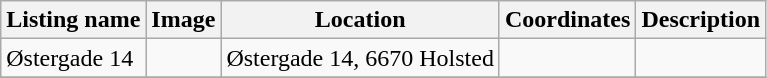<table class="wikitable sortable">
<tr>
<th>Listing name</th>
<th>Image</th>
<th>Location</th>
<th>Coordinates</th>
<th>Description</th>
</tr>
<tr>
<td>Østergade 14</td>
<td></td>
<td>Østergade 14, 6670 Holsted</td>
<td></td>
<td></td>
</tr>
<tr>
</tr>
</table>
